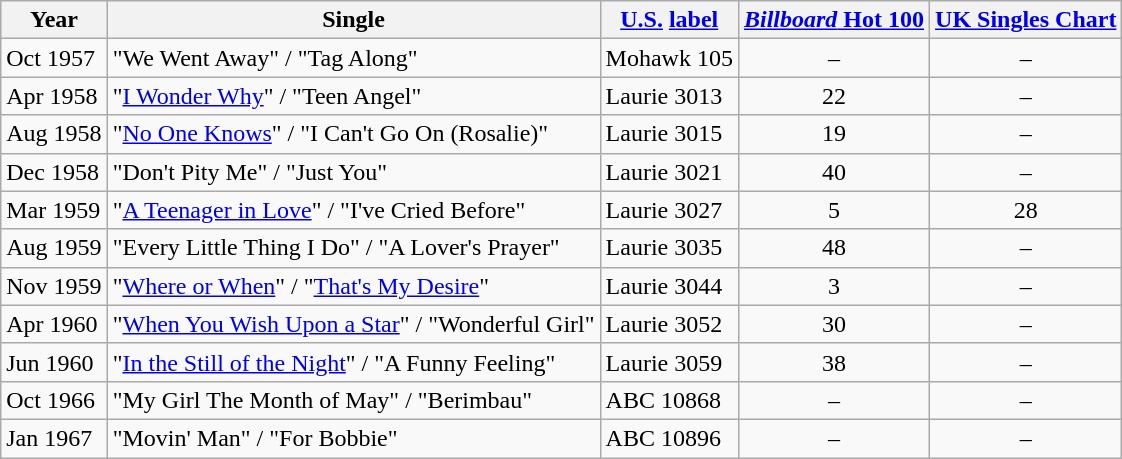<table class="wikitable">
<tr>
<th align="left">Year</th>
<th align="left">Single</th>
<th align="left"><a href='#'>U.S.</a> <a href='#'>label</a></th>
<th style="text-align:center;"><a href='#'><em>Billboard</em> Hot 100</a></th>
<th style="text-align:center;"><a href='#'>UK Singles Chart</a></th>
</tr>
<tr>
<td align="left">Oct 1957</td>
<td align="left">"We Went Away" / "Tag Along"</td>
<td align="left">Mohawk 105</td>
<td style="text-align:center;">–</td>
<td style="text-align:center;">–</td>
</tr>
<tr>
<td align="left">Apr 1958</td>
<td align="left">"<a href='#'>I Wonder Why</a>" / "Teen Angel"</td>
<td align="left">Laurie 3013</td>
<td style="text-align:center;">22</td>
<td style="text-align:center;">–</td>
</tr>
<tr>
<td align="left">Aug 1958</td>
<td align="left">"<a href='#'>No One Knows</a>" / "I Can't Go On (Rosalie)"</td>
<td align="left">Laurie 3015</td>
<td style="text-align:center;">19</td>
<td style="text-align:center;">–</td>
</tr>
<tr>
<td align="left">Dec 1958</td>
<td align="left">"Don't Pity Me" / "Just You"</td>
<td align="left">Laurie 3021</td>
<td style="text-align:center;">40</td>
<td style="text-align:center;">–</td>
</tr>
<tr>
<td align="left">Mar 1959</td>
<td align="left">"<a href='#'>A Teenager in Love</a>" / "I've Cried Before"</td>
<td align="left">Laurie 3027</td>
<td style="text-align:center;">5</td>
<td style="text-align:center;">28</td>
</tr>
<tr>
<td align="left">Aug 1959</td>
<td align="left">"Every Little Thing I Do" / "A Lover's Prayer"</td>
<td align="left">Laurie 3035</td>
<td style="text-align:center;">48</td>
<td style="text-align:center;">–</td>
</tr>
<tr>
<td align="left">Nov 1959</td>
<td align="left">"<a href='#'>Where or When</a>" / "<a href='#'>That's My Desire</a>"</td>
<td align="left">Laurie 3044</td>
<td style="text-align:center;">3</td>
<td style="text-align:center;">–</td>
</tr>
<tr>
<td align="left">Apr 1960</td>
<td align="left">"<a href='#'>When You Wish Upon a Star</a>" / "Wonderful Girl"</td>
<td align="left">Laurie 3052</td>
<td style="text-align:center;">30</td>
<td style="text-align:center;">–</td>
</tr>
<tr>
<td align="left">Jun 1960</td>
<td align="left">"<a href='#'>In the Still of the Night</a>" / "A Funny Feeling"</td>
<td align="left">Laurie 3059</td>
<td style="text-align:center;">38</td>
<td style="text-align:center;">–</td>
</tr>
<tr>
<td align="left">Oct 1966</td>
<td align="left">"My Girl The Month of May" / "Berimbau"</td>
<td align="left">ABC 10868</td>
<td style="text-align:center;">–</td>
<td style="text-align:center;">–</td>
</tr>
<tr>
<td align="left">Jan 1967</td>
<td align="left">"Movin' Man" / "For Bobbie"</td>
<td align="left">ABC 10896</td>
<td style="text-align:center;">–</td>
<td style="text-align:center;">–</td>
</tr>
</table>
